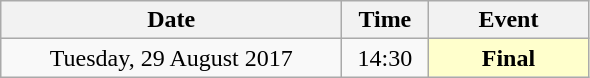<table class = "wikitable" style="text-align:center;">
<tr>
<th width="220">Date</th>
<th width="50">Time</th>
<th width="100">Event</th>
</tr>
<tr>
<td>Tuesday, 29 August 2017</td>
<td>14:30</td>
<td bgcolor="ffffcc"><strong>Final</strong></td>
</tr>
</table>
